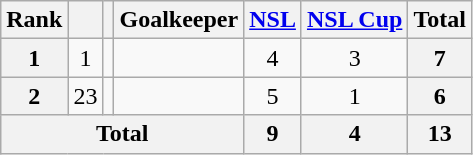<table class="wikitable sortable" style="text-align:center">
<tr>
<th>Rank</th>
<th></th>
<th></th>
<th>Goalkeeper</th>
<th><a href='#'>NSL</a></th>
<th><a href='#'>NSL Cup</a></th>
<th>Total</th>
</tr>
<tr>
<th>1</th>
<td>1</td>
<td></td>
<td align="left"></td>
<td>4</td>
<td>3</td>
<th>7</th>
</tr>
<tr>
<th>2</th>
<td>23</td>
<td></td>
<td align="left"></td>
<td>5</td>
<td>1</td>
<th>6</th>
</tr>
<tr>
<th colspan="4">Total</th>
<th>9</th>
<th>4</th>
<th>13</th>
</tr>
</table>
